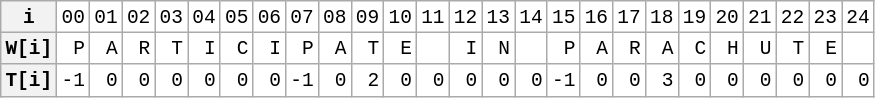<table class="wikitable" style="background-color:white; font-family:monospace; text-align:right">
<tr>
<th><code>i</code></th>
<td>00</td>
<td>01</td>
<td>02</td>
<td>03</td>
<td>04</td>
<td>05</td>
<td>06</td>
<td>07</td>
<td>08</td>
<td>09</td>
<td>10</td>
<td>11</td>
<td>12</td>
<td>13</td>
<td>14</td>
<td>15</td>
<td>16</td>
<td>17</td>
<td>18</td>
<td>19</td>
<td>20</td>
<td>21</td>
<td>22</td>
<td>23</td>
<td>24</td>
</tr>
<tr>
<th><code>W[i]</code></th>
<td>P</td>
<td>A</td>
<td>R</td>
<td>T</td>
<td>I</td>
<td>C</td>
<td>I</td>
<td>P</td>
<td>A</td>
<td>T</td>
<td>E</td>
<td></td>
<td>I</td>
<td>N</td>
<td></td>
<td>P</td>
<td>A</td>
<td>R</td>
<td>A</td>
<td>C</td>
<td>H</td>
<td>U</td>
<td>T</td>
<td>E</td>
<td></td>
</tr>
<tr>
<th><code>T[i]</code></th>
<td>-1</td>
<td>0</td>
<td>0</td>
<td>0</td>
<td>0</td>
<td>0</td>
<td>0</td>
<td>-1</td>
<td>0</td>
<td>2</td>
<td>0</td>
<td>0</td>
<td>0</td>
<td>0</td>
<td>0</td>
<td>-1</td>
<td>0</td>
<td>0</td>
<td>3</td>
<td>0</td>
<td>0</td>
<td>0</td>
<td>0</td>
<td>0</td>
<td>0</td>
</tr>
</table>
